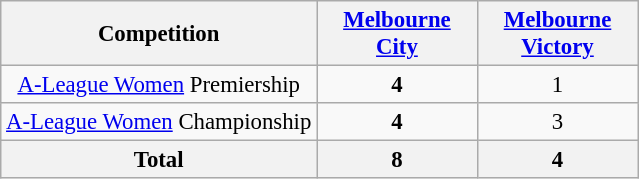<table class="wikitable" style="text-align:center;font-size:95%;">
<tr>
<th>Competition</th>
<th width="100"><a href='#'>Melbourne City</a></th>
<th width="100"><a href='#'>Melbourne Victory</a></th>
</tr>
<tr>
<td><a href='#'>A-League Women</a> Premiership</td>
<td><strong>4</strong></td>
<td>1</td>
</tr>
<tr>
<td><a href='#'>A-League Women</a> Championship</td>
<td><strong>4</strong></td>
<td>3</td>
</tr>
<tr>
<th>Total</th>
<th>8</th>
<th>4</th>
</tr>
</table>
